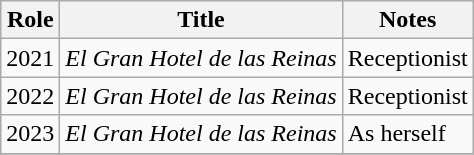<table class="wikitable sortable">
<tr>
<th>Role</th>
<th>Title</th>
<th>Notes</th>
</tr>
<tr>
<td>2021</td>
<td><em>El Gran Hotel de las Reinas</em></td>
<td>Receptionist</td>
</tr>
<tr>
<td>2022</td>
<td><em>El Gran Hotel de las Reinas</em></td>
<td>Receptionist</td>
</tr>
<tr>
<td>2023</td>
<td><em>El Gran Hotel de las Reinas</em></td>
<td>As herself</td>
</tr>
<tr>
</tr>
</table>
